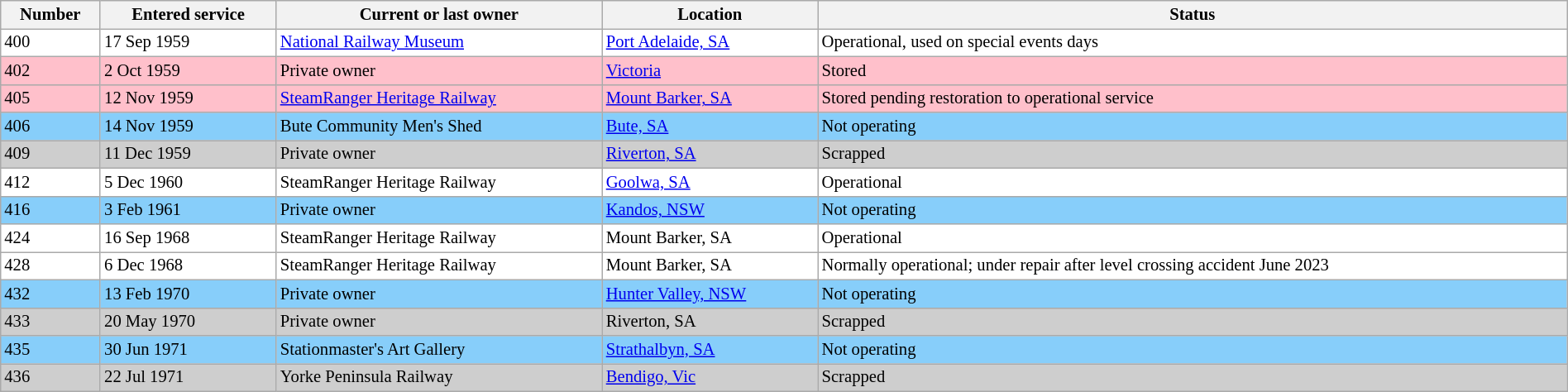<table class="wikitable sortable" border= "1" style= "width:100%; font-size: 86%; margin-left:1em; margin-right:3em; margin-bottom:2em">
<tr>
<th>Number</th>
<th>Entered service</th>
<th>Current or last owner</th>
<th>Location</th>
<th>Status</th>
</tr>
<tr>
<td bgcolor="#FFFFFF">400</td>
<td bgcolor="#FFFFFF">17 Sep 1959</td>
<td bgcolor="#FFFFFF"><a href='#'>National Railway Museum</a></td>
<td bgcolor="#FFFFFF"><a href='#'>Port Adelaide, SA</a></td>
<td bgcolor="#FFFFFF">Operational, used on special events days</td>
</tr>
<tr>
<td bgcolor="#FFc0cb">402</td>
<td bgcolor="#FFc0cb">2 Oct 1959</td>
<td bgcolor="#FFc0cb">Private owner</td>
<td bgcolor="#FFc0cb"><a href='#'>Victoria</a></td>
<td bgcolor="#FFc0cb">Stored</td>
</tr>
<tr>
<td bgcolor="#FFc0cb">405</td>
<td bgcolor="#FFc0cb">12 Nov 1959</td>
<td bgcolor="#FFc0cb"><a href='#'>SteamRanger Heritage Railway</a></td>
<td bgcolor="#FFc0cb"><a href='#'>Mount Barker, SA</a></td>
<td bgcolor="#FFc0cb">Stored pending restoration to operational service</td>
</tr>
<tr>
<td bgcolor="#87cefa">406</td>
<td bgcolor="#87cefa">14 Nov 1959</td>
<td bgcolor="#87cefa">Bute Community Men's Shed</td>
<td bgcolor="#87cefa"><a href='#'>Bute, SA</a></td>
<td bgcolor="#87cefa">Not operating</td>
</tr>
<tr>
<td bgcolor="#cecece">409</td>
<td bgcolor="#cecece">11 Dec 1959</td>
<td bgcolor="#cecece">Private owner</td>
<td bgcolor="#cecece"><a href='#'>Riverton, SA</a></td>
<td bgcolor="#cecece">Scrapped</td>
</tr>
<tr>
<td bgcolor="#FFFFFF">412</td>
<td bgcolor="#FFFFFF">5 Dec 1960</td>
<td bgcolor="#FFFFFF">SteamRanger Heritage Railway</td>
<td bgcolor="#FFFFFF"><a href='#'>Goolwa, SA</a></td>
<td bgcolor="#FFFFFF">Operational</td>
</tr>
<tr>
<td bgcolor="#87cefa">416</td>
<td bgcolor="#87cefa">3 Feb 1961</td>
<td bgcolor="#87cefa">Private owner</td>
<td bgcolor="#87cefa"><a href='#'>Kandos, NSW</a></td>
<td bgcolor="#87cefa">Not operating</td>
</tr>
<tr>
<td bgcolor="#FFFFFF">424</td>
<td bgcolor="#FFFFFF">16 Sep 1968</td>
<td bgcolor="#FFFFFF">SteamRanger Heritage Railway</td>
<td bgcolor="#FFFFFF">Mount Barker, SA</td>
<td bgcolor="#FFFFFF">Operational</td>
</tr>
<tr>
<td bgcolor="#FFFFFF">428</td>
<td bgcolor="#FFFFFF">6 Dec 1968</td>
<td bgcolor="#FFFFFF">SteamRanger Heritage Railway</td>
<td bgcolor="#FFFFFF">Mount Barker, SA</td>
<td bgcolor="#FFFFFF">Normally operational; under repair after level crossing accident June 2023</td>
</tr>
<tr>
<td bgcolor="#87cefa">432</td>
<td bgcolor="#87cefa">13 Feb 1970</td>
<td bgcolor="#87cefa">Private owner</td>
<td bgcolor="#87cefa"><a href='#'>Hunter Valley, NSW</a></td>
<td bgcolor="#87cefa">Not operating</td>
</tr>
<tr>
<td bgcolor="#cecece">433</td>
<td bgcolor="#cecece">20 May 1970</td>
<td bgcolor="#cecece">Private owner</td>
<td bgcolor="#cecece">Riverton, SA</td>
<td bgcolor="#cecece">Scrapped</td>
</tr>
<tr>
<td bgcolor="#87cefa">435</td>
<td bgcolor="#87cefa">30 Jun 1971</td>
<td bgcolor="#87cefa">Stationmaster's Art Gallery</td>
<td bgcolor="#87cefa"><a href='#'>Strathalbyn, SA</a></td>
<td bgcolor="#87cefa">Not operating</td>
</tr>
<tr>
<td bgcolor="#cecece">436</td>
<td bgcolor="#cecece">22 Jul 1971</td>
<td bgcolor="#cecece">Yorke Peninsula Railway</td>
<td bgcolor="#cecece"><a href='#'>Bendigo, Vic</a></td>
<td bgcolor="#cecece">Scrapped</td>
</tr>
</table>
